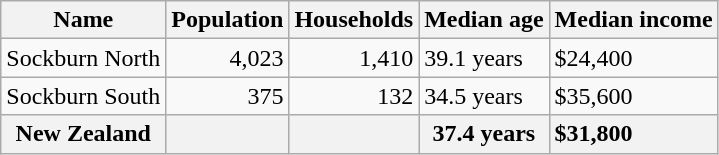<table class="wikitable">
<tr>
<th>Name</th>
<th>Population</th>
<th>Households</th>
<th>Median age</th>
<th>Median income</th>
</tr>
<tr>
<td>Sockburn North</td>
<td style="text-align:right;">4,023</td>
<td style="text-align:right;">1,410</td>
<td>39.1 years</td>
<td>$24,400</td>
</tr>
<tr>
<td>Sockburn South</td>
<td style="text-align:right;">375</td>
<td style="text-align:right;">132</td>
<td>34.5 years</td>
<td>$35,600</td>
</tr>
<tr>
<th>New Zealand</th>
<th></th>
<th></th>
<th>37.4 years</th>
<th style="text-align:left;">$31,800</th>
</tr>
</table>
